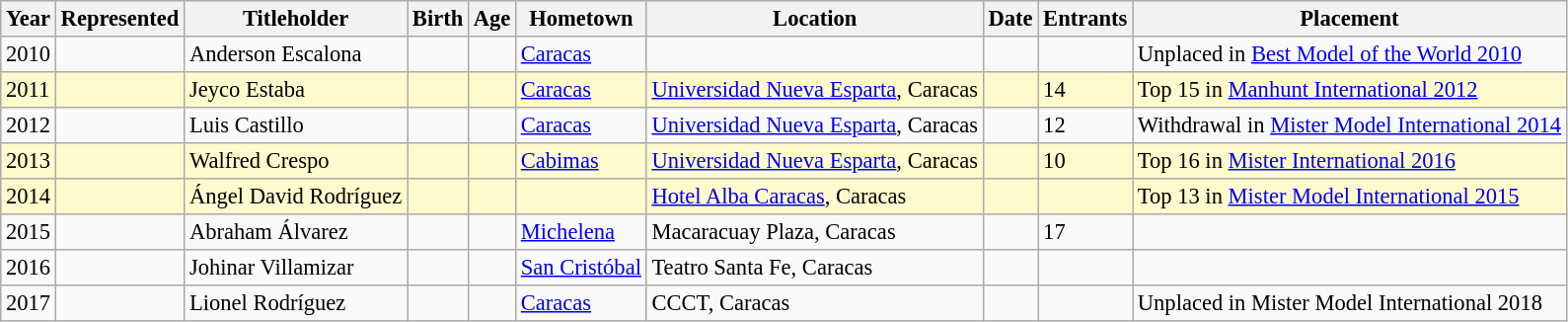<table class="wikitable sortable" style="margin: 0 1em 0 0; background: #f9f9f9; border: 1px #aaa solid; border-collapse: collapse; font-size: 94%;">
<tr>
<th>Year</th>
<th>Represented</th>
<th>Titleholder</th>
<th>Birth</th>
<th>Age</th>
<th>Hometown</th>
<th>Location</th>
<th>Date</th>
<th>Entrants</th>
<th>Placement</th>
</tr>
<tr>
<td>2010</td>
<td></td>
<td>Anderson Escalona</td>
<td></td>
<td></td>
<td><a href='#'>Caracas</a></td>
<td></td>
<td></td>
<td></td>
<td>Unplaced in <a href='#'>Best Model of the World 2010</a></td>
</tr>
<tr style="background-color:#FFFACD;">
<td>2011</td>
<td></td>
<td>Jeyco Estaba</td>
<td></td>
<td></td>
<td><a href='#'>Caracas</a></td>
<td><a href='#'>Universidad Nueva Esparta</a>, Caracas</td>
<td></td>
<td>14</td>
<td>Top 15 in <a href='#'>Manhunt International 2012</a></td>
</tr>
<tr>
<td>2012</td>
<td></td>
<td>Luis Castillo</td>
<td></td>
<td></td>
<td><a href='#'>Caracas</a></td>
<td><a href='#'>Universidad Nueva Esparta</a>, Caracas</td>
<td></td>
<td>12</td>
<td>Withdrawal in <a href='#'>Mister Model International 2014</a></td>
</tr>
<tr style="background-color:#FFFACD;">
<td>2013</td>
<td></td>
<td>Walfred Crespo</td>
<td></td>
<td></td>
<td><a href='#'>Cabimas</a></td>
<td><a href='#'>Universidad Nueva Esparta</a>, Caracas</td>
<td></td>
<td>10</td>
<td>Top 16 in <a href='#'>Mister International 2016</a></td>
</tr>
<tr style="background-color:#FFFACD;">
<td>2014</td>
<td></td>
<td>Ángel David Rodríguez</td>
<td></td>
<td></td>
<td></td>
<td><a href='#'>Hotel Alba Caracas</a>, Caracas</td>
<td></td>
<td></td>
<td>Top 13 in <a href='#'>Mister Model International 2015</a></td>
</tr>
<tr>
<td>2015</td>
<td></td>
<td>Abraham Álvarez</td>
<td></td>
<td></td>
<td><a href='#'>Michelena</a></td>
<td>Macaracuay Plaza, Caracas</td>
<td></td>
<td>17</td>
<td></td>
</tr>
<tr>
<td>2016</td>
<td></td>
<td>Johinar Villamizar</td>
<td></td>
<td></td>
<td><a href='#'>San Cristóbal</a></td>
<td>Teatro Santa Fe, Caracas</td>
<td></td>
<td></td>
<td></td>
</tr>
<tr>
<td>2017</td>
<td></td>
<td>Lionel Rodríguez</td>
<td></td>
<td></td>
<td><a href='#'>Caracas</a></td>
<td>CCCT, Caracas</td>
<td></td>
<td></td>
<td>Unplaced in Mister Model International 2018</td>
</tr>
</table>
